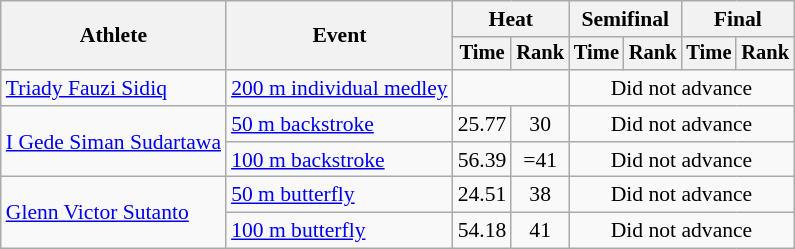<table class=wikitable style="font-size:90%">
<tr>
<th rowspan="2">Athlete</th>
<th rowspan="2">Event</th>
<th colspan="2">Heat</th>
<th colspan="2">Semifinal</th>
<th colspan="2">Final</th>
</tr>
<tr style="font-size:95%">
<th>Time</th>
<th>Rank</th>
<th>Time</th>
<th>Rank</th>
<th>Time</th>
<th>Rank</th>
</tr>
<tr align=center>
<td align=left><a href='#'>Triady Fauzi Sidiq</a></td>
<td align=left><a href='#'>200 m individual medley</a></td>
<td colspan=2></td>
<td colspan=4>Did not advance</td>
</tr>
<tr align=center>
<td align=left rowspan=2><a href='#'>I Gede Siman Sudartawa</a></td>
<td align=left><a href='#'>50 m backstroke</a></td>
<td>25.77</td>
<td>30</td>
<td colspan=4>Did not advance</td>
</tr>
<tr align=center>
<td align=left><a href='#'>100 m backstroke</a></td>
<td>56.39</td>
<td>=41</td>
<td colspan=4>Did not advance</td>
</tr>
<tr align=center>
<td align=left rowspan=2><a href='#'>Glenn Victor Sutanto</a></td>
<td align=left><a href='#'>50 m butterfly</a></td>
<td>24.51</td>
<td>38</td>
<td colspan=4>Did not advance</td>
</tr>
<tr align=center>
<td align=left><a href='#'>100 m butterfly</a></td>
<td>54.18</td>
<td>41</td>
<td colspan=4>Did not advance</td>
</tr>
</table>
